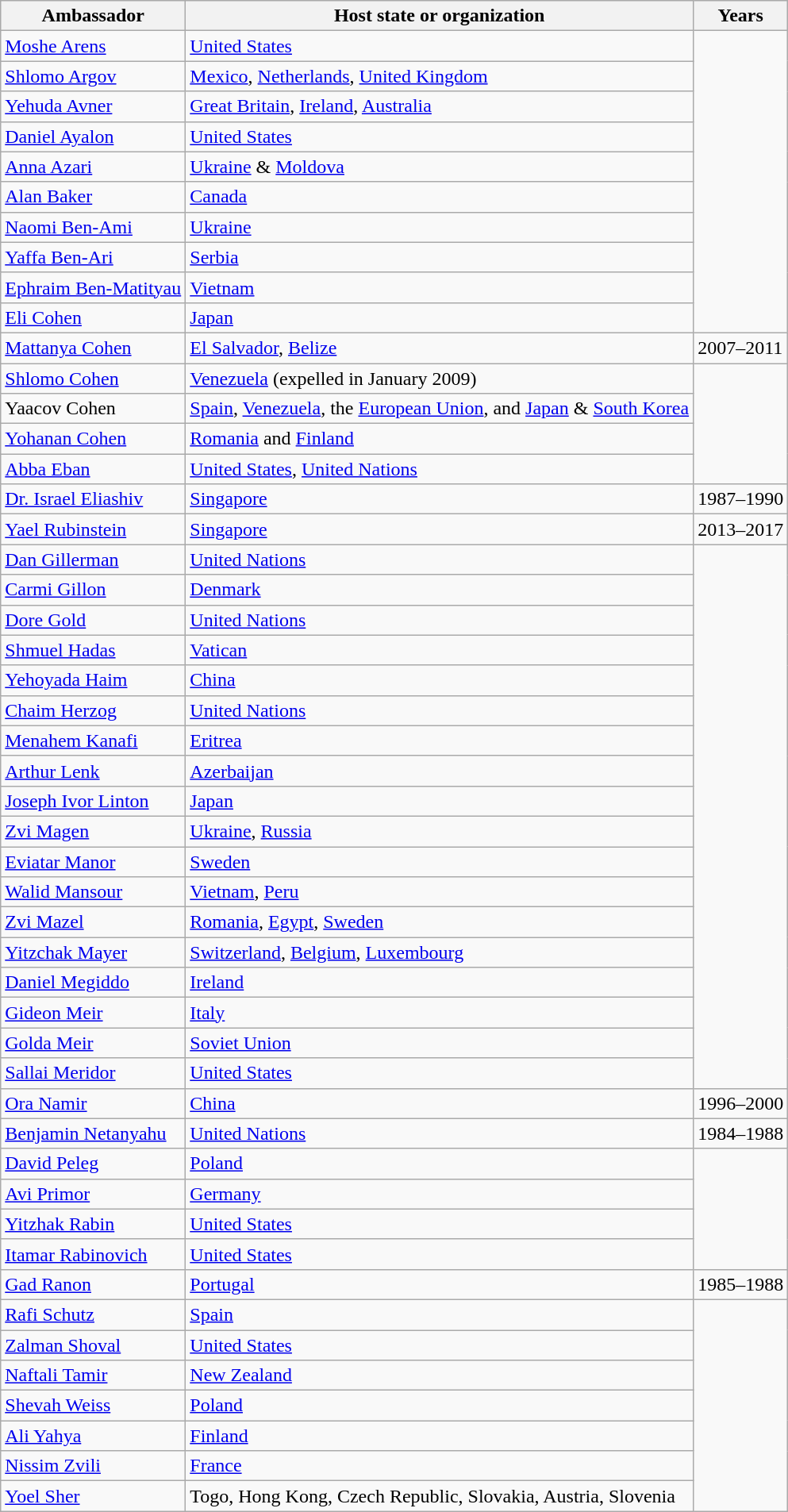<table class=wikitable>
<tr>
<th>Ambassador</th>
<th>Host state or organization</th>
<th>Years</th>
</tr>
<tr>
<td><a href='#'>Moshe Arens</a></td>
<td><a href='#'>United States</a></td>
</tr>
<tr>
<td><a href='#'>Shlomo Argov</a></td>
<td><a href='#'>Mexico</a>, <a href='#'>Netherlands</a>, <a href='#'>United Kingdom</a></td>
</tr>
<tr>
<td><a href='#'>Yehuda Avner</a></td>
<td><a href='#'>Great Britain</a>, <a href='#'>Ireland</a>, <a href='#'>Australia</a></td>
</tr>
<tr>
<td><a href='#'>Daniel Ayalon</a></td>
<td><a href='#'>United States</a></td>
</tr>
<tr>
<td><a href='#'>Anna Azari</a></td>
<td><a href='#'>Ukraine</a> & <a href='#'>Moldova</a></td>
</tr>
<tr>
<td><a href='#'>Alan Baker</a></td>
<td><a href='#'>Canada</a></td>
</tr>
<tr>
<td><a href='#'>Naomi Ben-Ami</a></td>
<td><a href='#'>Ukraine</a></td>
</tr>
<tr>
<td><a href='#'>Yaffa Ben-Ari</a></td>
<td><a href='#'>Serbia</a></td>
</tr>
<tr>
<td><a href='#'>Ephraim Ben-Matityau</a></td>
<td><a href='#'>Vietnam</a></td>
</tr>
<tr>
<td><a href='#'>Eli Cohen</a></td>
<td><a href='#'>Japan</a></td>
</tr>
<tr>
<td><a href='#'>Mattanya Cohen</a></td>
<td><a href='#'>El Salvador</a>, <a href='#'>Belize</a></td>
<td>2007–2011</td>
</tr>
<tr>
<td><a href='#'>Shlomo Cohen</a></td>
<td><a href='#'>Venezuela</a> (expelled in January 2009)</td>
</tr>
<tr>
<td>Yaacov Cohen</td>
<td><a href='#'>Spain</a>, <a href='#'>Venezuela</a>, the <a href='#'>European Union</a>, and <a href='#'>Japan</a> & <a href='#'>South Korea</a></td>
</tr>
<tr>
<td><a href='#'>Yohanan Cohen</a></td>
<td><a href='#'>Romania</a> and <a href='#'>Finland</a></td>
</tr>
<tr>
<td><a href='#'>Abba Eban</a></td>
<td><a href='#'>United States</a>, <a href='#'>United Nations</a></td>
</tr>
<tr>
<td><a href='#'>Dr. Israel Eliashiv</a></td>
<td><a href='#'>Singapore</a></td>
<td>1987–1990</td>
</tr>
<tr>
<td><a href='#'>Yael Rubinstein</a></td>
<td><a href='#'>Singapore</a></td>
<td>2013–2017</td>
</tr>
<tr>
<td><a href='#'>Dan Gillerman</a></td>
<td><a href='#'>United Nations</a></td>
</tr>
<tr>
<td><a href='#'>Carmi Gillon</a></td>
<td><a href='#'>Denmark</a></td>
</tr>
<tr>
<td><a href='#'>Dore Gold</a></td>
<td><a href='#'>United Nations</a></td>
</tr>
<tr>
<td><a href='#'>Shmuel Hadas</a></td>
<td><a href='#'>Vatican</a></td>
</tr>
<tr>
<td><a href='#'>Yehoyada Haim</a></td>
<td><a href='#'>China</a></td>
</tr>
<tr>
<td><a href='#'>Chaim Herzog</a></td>
<td><a href='#'>United Nations</a></td>
</tr>
<tr>
<td><a href='#'>Menahem Kanafi</a></td>
<td><a href='#'>Eritrea</a></td>
</tr>
<tr>
<td><a href='#'>Arthur Lenk</a></td>
<td><a href='#'>Azerbaijan</a></td>
</tr>
<tr>
<td><a href='#'>Joseph Ivor Linton</a></td>
<td><a href='#'>Japan</a></td>
</tr>
<tr>
<td><a href='#'>Zvi Magen</a></td>
<td><a href='#'>Ukraine</a>, <a href='#'>Russia</a></td>
</tr>
<tr>
<td><a href='#'>Eviatar Manor</a></td>
<td><a href='#'>Sweden</a></td>
</tr>
<tr>
<td><a href='#'>Walid Mansour</a></td>
<td><a href='#'>Vietnam</a>, <a href='#'>Peru</a></td>
</tr>
<tr>
<td><a href='#'>Zvi Mazel</a></td>
<td><a href='#'>Romania</a>, <a href='#'>Egypt</a>, <a href='#'>Sweden</a></td>
</tr>
<tr>
<td><a href='#'>Yitzchak Mayer</a></td>
<td><a href='#'>Switzerland</a>, <a href='#'>Belgium</a>, <a href='#'>Luxembourg</a></td>
</tr>
<tr>
<td><a href='#'>Daniel Megiddo</a></td>
<td><a href='#'>Ireland</a></td>
</tr>
<tr>
<td><a href='#'>Gideon Meir</a></td>
<td><a href='#'>Italy</a></td>
</tr>
<tr>
<td><a href='#'>Golda Meir</a></td>
<td><a href='#'>Soviet Union</a></td>
</tr>
<tr>
<td><a href='#'>Sallai Meridor</a></td>
<td><a href='#'>United States</a></td>
</tr>
<tr>
<td><a href='#'>Ora Namir</a></td>
<td><a href='#'>China</a></td>
<td>1996–2000</td>
</tr>
<tr>
<td><a href='#'>Benjamin Netanyahu</a></td>
<td><a href='#'>United Nations</a></td>
<td>1984–1988</td>
</tr>
<tr>
<td><a href='#'>David Peleg</a></td>
<td><a href='#'>Poland</a></td>
</tr>
<tr>
<td><a href='#'>Avi Primor</a></td>
<td><a href='#'>Germany</a></td>
</tr>
<tr>
<td><a href='#'>Yitzhak Rabin</a></td>
<td><a href='#'>United States</a></td>
</tr>
<tr>
<td><a href='#'>Itamar Rabinovich</a></td>
<td><a href='#'>United States</a></td>
</tr>
<tr>
<td><a href='#'>Gad Ranon</a></td>
<td><a href='#'>Portugal</a></td>
<td>1985–1988</td>
</tr>
<tr>
<td><a href='#'>Rafi Schutz</a></td>
<td><a href='#'>Spain</a></td>
</tr>
<tr>
<td><a href='#'>Zalman Shoval</a></td>
<td><a href='#'>United States</a></td>
</tr>
<tr>
<td><a href='#'>Naftali Tamir</a></td>
<td><a href='#'>New Zealand</a></td>
</tr>
<tr>
<td><a href='#'>Shevah Weiss</a></td>
<td><a href='#'>Poland</a></td>
</tr>
<tr>
<td><a href='#'>Ali Yahya</a></td>
<td><a href='#'>Finland</a></td>
</tr>
<tr>
<td><a href='#'>Nissim Zvili</a></td>
<td><a href='#'>France</a></td>
</tr>
<tr>
<td><a href='#'>Yoel Sher</a></td>
<td>Togo, Hong Kong, Czech Republic, Slovakia, Austria, Slovenia</td>
</tr>
</table>
